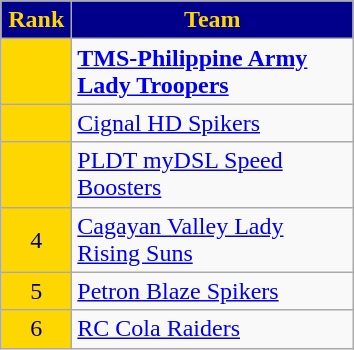<table class="wikitable" style="text-align: center;">
<tr>
<th width=40 style="background:#00008B; color:#FFD700;">Rank</th>
<th width=180 style="background:#00008B; color:#FFD700;">Team</th>
</tr>
<tr>
<td style="background:#FFD700; color:#00008B;"></td>
<td style="text-align:left;"><strong><a href='#'>TMS-Philippine Army Lady Troopers</a></strong></td>
</tr>
<tr>
<td style="background:#FFD700; color:#00008B;"></td>
<td style="text-align:left;"><a href='#'>Cignal HD Spikers</a></td>
</tr>
<tr>
<td style="background:#FFD700; color:#00008B;"></td>
<td style="text-align:left;"><a href='#'>PLDT myDSL Speed Boosters</a></td>
</tr>
<tr>
<td style="background:#FFD700; color:#00008B;">4</td>
<td style="text-align:left;"><a href='#'>Cagayan Valley Lady Rising Suns</a></td>
</tr>
<tr>
<td style="background:#FFD700; color:#00008B;">5</td>
<td style="text-align:left;"><a href='#'>Petron Blaze Spikers</a></td>
</tr>
<tr>
<td style="background:#FFD700; color:#00008B;">6</td>
<td style="text-align:left;"><a href='#'>RC Cola Raiders</a></td>
</tr>
</table>
